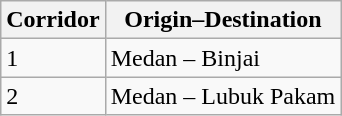<table class="wikitable">
<tr>
<th>Corridor</th>
<th>Origin–Destination</th>
</tr>
<tr>
<td>1</td>
<td>Medan – Binjai</td>
</tr>
<tr>
<td>2</td>
<td>Medan – Lubuk Pakam</td>
</tr>
</table>
